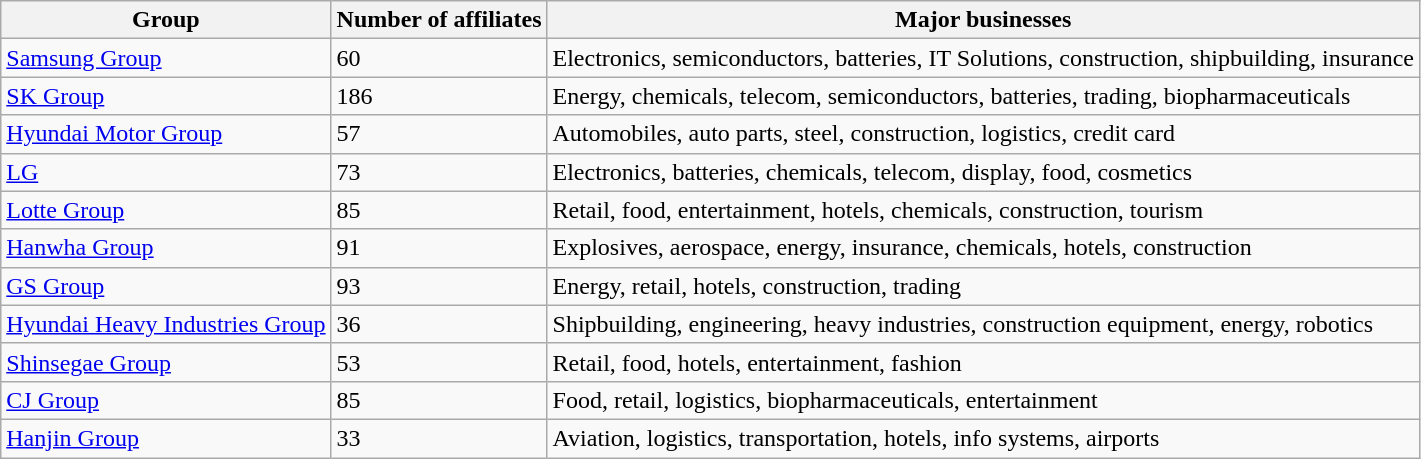<table class = "wikitable sortable">
<tr>
<th>Group</th>
<th>Number of affiliates</th>
<th>Major businesses</th>
</tr>
<tr>
<td><a href='#'>Samsung Group</a></td>
<td>60</td>
<td>Electronics, semiconductors, batteries, IT Solutions, construction, shipbuilding, insurance</td>
</tr>
<tr>
<td><a href='#'>SK Group</a></td>
<td>186</td>
<td>Energy, chemicals, telecom, semiconductors, batteries, trading, biopharmaceuticals</td>
</tr>
<tr>
<td><a href='#'>Hyundai Motor Group</a></td>
<td>57</td>
<td>Automobiles, auto parts, steel, construction, logistics, credit card</td>
</tr>
<tr>
<td><a href='#'>LG</a></td>
<td>73</td>
<td>Electronics, batteries, chemicals, telecom, display, food, cosmetics</td>
</tr>
<tr>
<td><a href='#'>Lotte Group</a></td>
<td>85</td>
<td>Retail, food, entertainment, hotels, chemicals, construction, tourism</td>
</tr>
<tr>
<td><a href='#'>Hanwha Group</a></td>
<td>91</td>
<td>Explosives, aerospace, energy, insurance, chemicals, hotels, construction</td>
</tr>
<tr>
<td><a href='#'>GS Group</a></td>
<td>93</td>
<td>Energy, retail, hotels, construction, trading</td>
</tr>
<tr>
<td><a href='#'>Hyundai Heavy Industries Group</a></td>
<td>36</td>
<td>Shipbuilding, engineering, heavy industries, construction equipment, energy, robotics</td>
</tr>
<tr>
<td><a href='#'>Shinsegae Group</a></td>
<td>53</td>
<td>Retail, food, hotels, entertainment, fashion</td>
</tr>
<tr>
<td><a href='#'>CJ Group</a></td>
<td>85</td>
<td>Food, retail, logistics, biopharmaceuticals, entertainment</td>
</tr>
<tr>
<td><a href='#'>Hanjin Group</a></td>
<td>33</td>
<td>Aviation, logistics, transportation, hotels, info systems, airports</td>
</tr>
</table>
